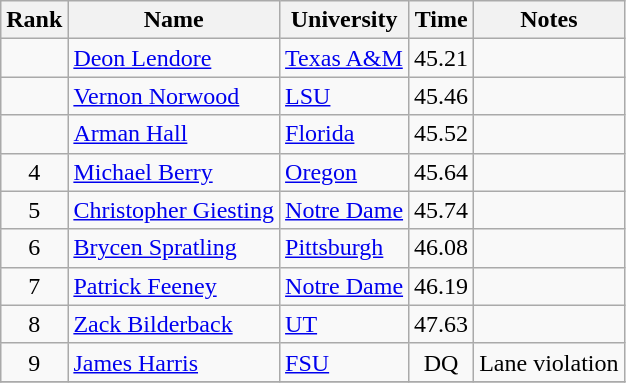<table class="wikitable sortable" style="text-align:center">
<tr>
<th>Rank</th>
<th>Name</th>
<th>University</th>
<th>Time</th>
<th>Notes</th>
</tr>
<tr>
<td></td>
<td align=left><a href='#'>Deon Lendore</a> </td>
<td align=left><a href='#'>Texas A&M</a></td>
<td>45.21</td>
<td></td>
</tr>
<tr>
<td></td>
<td align=left><a href='#'>Vernon Norwood</a></td>
<td align=left><a href='#'>LSU</a></td>
<td>45.46</td>
<td></td>
</tr>
<tr>
<td></td>
<td align=left><a href='#'>Arman Hall</a></td>
<td align=left><a href='#'>Florida</a></td>
<td>45.52</td>
<td></td>
</tr>
<tr>
<td>4</td>
<td align=left><a href='#'>Michael Berry</a></td>
<td align=left><a href='#'>Oregon</a></td>
<td>45.64</td>
<td></td>
</tr>
<tr>
<td>5</td>
<td align=left><a href='#'>Christopher Giesting</a></td>
<td align=left><a href='#'>Notre Dame</a></td>
<td>45.74</td>
<td></td>
</tr>
<tr>
<td>6</td>
<td align=left><a href='#'>Brycen Spratling</a></td>
<td align=left><a href='#'>Pittsburgh</a></td>
<td>46.08</td>
<td></td>
</tr>
<tr>
<td>7</td>
<td align=left><a href='#'>Patrick Feeney</a></td>
<td align=left><a href='#'>Notre Dame</a></td>
<td>46.19</td>
<td></td>
</tr>
<tr>
<td>8</td>
<td align=left><a href='#'>Zack Bilderback</a></td>
<td align=left><a href='#'>UT</a></td>
<td>47.63</td>
<td></td>
</tr>
<tr>
<td>9</td>
<td align=left><a href='#'>James Harris</a></td>
<td align=left><a href='#'>FSU</a></td>
<td>DQ</td>
<td>Lane violation</td>
</tr>
<tr>
</tr>
</table>
